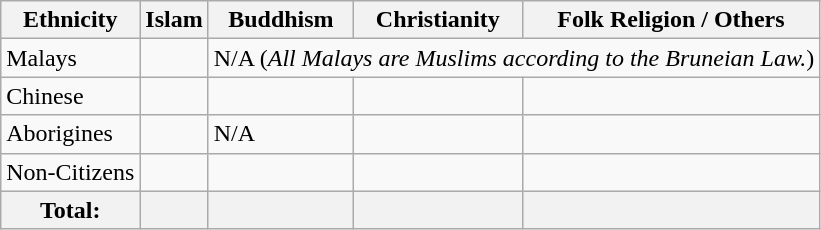<table class="wikitable">
<tr>
<th>Ethnicity</th>
<th>Islam</th>
<th>Buddhism</th>
<th>Christianity</th>
<th>Folk Religion / Others</th>
</tr>
<tr>
<td>Malays</td>
<td></td>
<td colspan=3>N/A (<em>All Malays are Muslims according to the Bruneian Law.</em>)</td>
</tr>
<tr>
<td>Chinese</td>
<td></td>
<td></td>
<td></td>
<td></td>
</tr>
<tr>
<td>Aborigines</td>
<td></td>
<td>N/A</td>
<td></td>
<td></td>
</tr>
<tr>
<td>Non-Citizens</td>
<td></td>
<td></td>
<td></td>
<td></td>
</tr>
<tr>
<th>Total:</th>
<th></th>
<th></th>
<th></th>
<th></th>
</tr>
</table>
